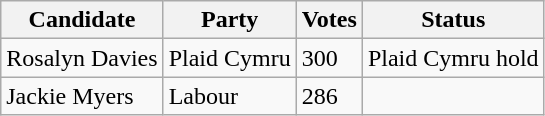<table class="wikitable sortable">
<tr>
<th>Candidate</th>
<th>Party</th>
<th>Votes</th>
<th>Status</th>
</tr>
<tr>
<td>Rosalyn Davies</td>
<td>Plaid Cymru</td>
<td>300</td>
<td>Plaid Cymru hold</td>
</tr>
<tr>
<td>Jackie Myers</td>
<td>Labour</td>
<td>286</td>
<td></td>
</tr>
</table>
